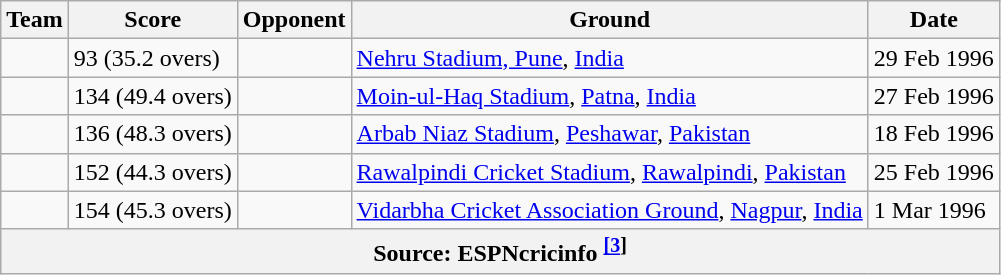<table class="wikitable sortable">
<tr>
<th>Team</th>
<th>Score</th>
<th>Opponent</th>
<th>Ground</th>
<th>Date</th>
</tr>
<tr>
<td></td>
<td>93 (35.2 overs)</td>
<td></td>
<td><a href='#'>Nehru Stadium, Pune</a>, <a href='#'>India</a></td>
<td>29 Feb 1996</td>
</tr>
<tr>
<td></td>
<td>134 (49.4 overs)</td>
<td></td>
<td><a href='#'>Moin-ul-Haq Stadium</a>, <a href='#'>Patna</a>, <a href='#'>India</a></td>
<td>27 Feb 1996</td>
</tr>
<tr>
<td></td>
<td>136 (48.3 overs)</td>
<td></td>
<td><a href='#'>Arbab Niaz Stadium</a>, <a href='#'>Peshawar</a>, <a href='#'>Pakistan</a></td>
<td>18 Feb 1996</td>
</tr>
<tr>
<td></td>
<td>152 (44.3 overs)</td>
<td></td>
<td><a href='#'>Rawalpindi Cricket Stadium</a>, <a href='#'>Rawalpindi</a>, <a href='#'>Pakistan</a></td>
<td>25 Feb 1996</td>
</tr>
<tr>
<td></td>
<td>154  (45.3 overs)</td>
<td></td>
<td><a href='#'>Vidarbha Cricket Association Ground</a>, <a href='#'>Nagpur</a>, <a href='#'>India</a></td>
<td>1 Mar 1996</td>
</tr>
<tr>
<th colspan="5">Source: ESPNcricinfo <sup><a href='#'>[3</a>]</sup></th>
</tr>
</table>
